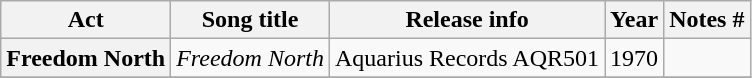<table class="wikitable plainrowheaders sortable">
<tr>
<th scope="col">Act</th>
<th scope="col">Song title</th>
<th scope="col">Release info</th>
<th scope="col">Year</th>
<th scope="col" class="unsortable">Notes #</th>
</tr>
<tr>
<th scope="row">Freedom North</th>
<td><em> Freedom North</em></td>
<td>Aquarius Records AQR501</td>
<td>1970</td>
<td></td>
</tr>
<tr>
</tr>
</table>
